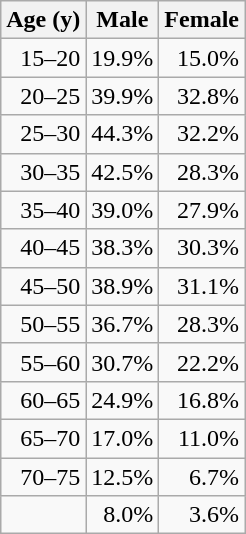<table class="wikitable sortable" style="text-align:right">
<tr class="hintergrundfarbe8">
<th style="text-align:center">Age (y)</th>
<th style="text-align:center">Male</th>
<th style="text-align:center">Female</th>
</tr>
<tr>
<td>15–20</td>
<td>19.9%</td>
<td>15.0%</td>
</tr>
<tr>
<td>20–25</td>
<td>39.9%</td>
<td>32.8%</td>
</tr>
<tr>
<td>25–30</td>
<td>44.3%</td>
<td>32.2%</td>
</tr>
<tr>
<td>30–35</td>
<td>42.5%</td>
<td>28.3%</td>
</tr>
<tr>
<td>35–40</td>
<td>39.0%</td>
<td>27.9%</td>
</tr>
<tr>
<td>40–45</td>
<td>38.3%</td>
<td>30.3%</td>
</tr>
<tr>
<td>45–50</td>
<td>38.9%</td>
<td>31.1%</td>
</tr>
<tr>
<td>50–55</td>
<td>36.7%</td>
<td>28.3%</td>
</tr>
<tr>
<td>55–60</td>
<td>30.7%</td>
<td>22.2%</td>
</tr>
<tr>
<td>60–65</td>
<td>24.9%</td>
<td>16.8%</td>
</tr>
<tr>
<td>65–70</td>
<td>17.0%</td>
<td>11.0%</td>
</tr>
<tr>
<td>70–75</td>
<td>12.5%</td>
<td>6.7%</td>
</tr>
<tr>
<td></td>
<td>8.0%</td>
<td>3.6%</td>
</tr>
</table>
